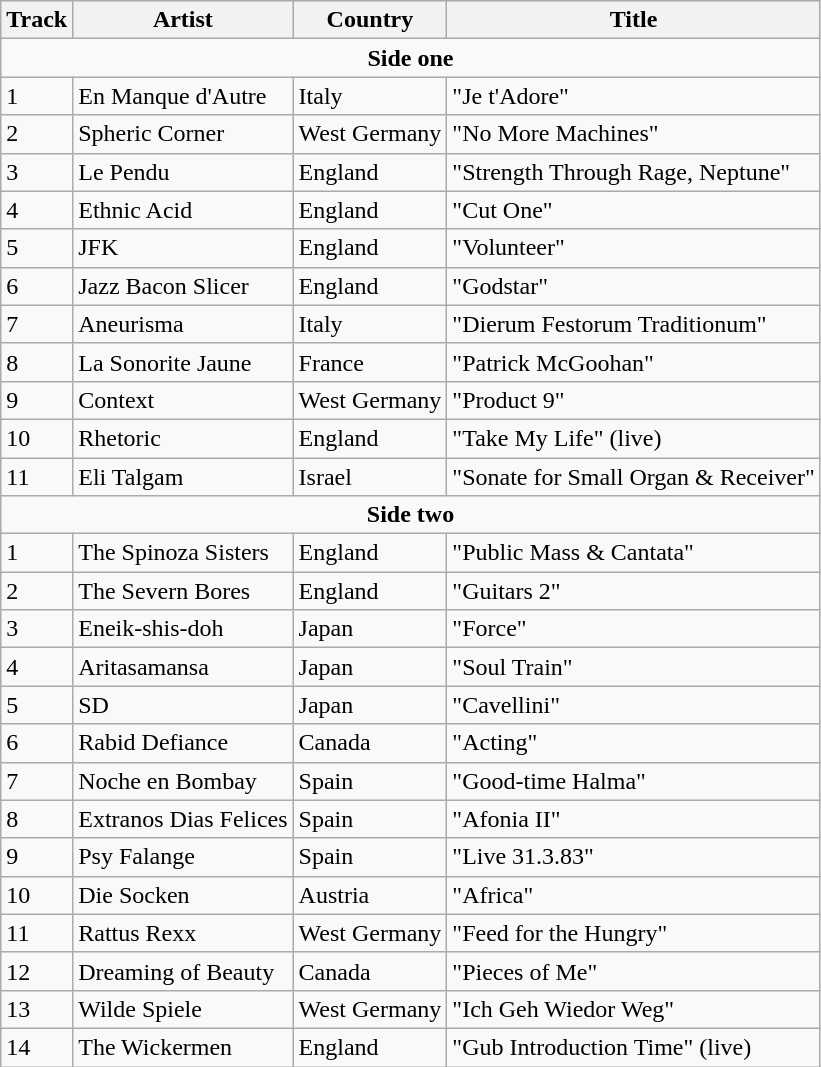<table class="wikitable">
<tr>
<th>Track</th>
<th>Artist</th>
<th>Country</th>
<th>Title</th>
</tr>
<tr>
<td colspan="4" align="center"><strong>Side one</strong></td>
</tr>
<tr>
<td>1</td>
<td>En Manque d'Autre</td>
<td>Italy</td>
<td>"Je t'Adore"</td>
</tr>
<tr>
<td>2</td>
<td>Spheric Corner</td>
<td>West Germany</td>
<td>"No More Machines"</td>
</tr>
<tr>
<td>3</td>
<td>Le Pendu</td>
<td>England</td>
<td>"Strength Through Rage, Neptune"</td>
</tr>
<tr>
<td>4</td>
<td>Ethnic Acid</td>
<td>England</td>
<td>"Cut One"</td>
</tr>
<tr>
<td>5</td>
<td>JFK</td>
<td>England</td>
<td>"Volunteer"</td>
</tr>
<tr>
<td>6</td>
<td>Jazz Bacon Slicer</td>
<td>England</td>
<td>"Godstar"</td>
</tr>
<tr>
<td>7</td>
<td>Aneurisma</td>
<td>Italy</td>
<td>"Dierum Festorum Traditionum"</td>
</tr>
<tr>
<td>8</td>
<td>La Sonorite Jaune</td>
<td>France</td>
<td>"Patrick McGoohan"</td>
</tr>
<tr>
<td>9</td>
<td>Context</td>
<td>West Germany</td>
<td>"Product 9"</td>
</tr>
<tr>
<td>10</td>
<td>Rhetoric</td>
<td>England</td>
<td>"Take My Life" (live)</td>
</tr>
<tr>
<td>11</td>
<td>Eli Talgam</td>
<td>Israel</td>
<td>"Sonate for Small Organ & Receiver"</td>
</tr>
<tr>
<td colspan="4" align="center"><strong>Side two</strong></td>
</tr>
<tr>
<td>1</td>
<td>The Spinoza Sisters</td>
<td>England</td>
<td>"Public Mass & Cantata"</td>
</tr>
<tr>
<td>2</td>
<td>The Severn Bores</td>
<td>England</td>
<td>"Guitars 2"</td>
</tr>
<tr>
<td>3</td>
<td>Eneik-shis-doh</td>
<td>Japan</td>
<td>"Force"</td>
</tr>
<tr>
<td>4</td>
<td>Aritasamansa</td>
<td>Japan</td>
<td>"Soul Train"</td>
</tr>
<tr>
<td>5</td>
<td>SD</td>
<td>Japan</td>
<td>"Cavellini"</td>
</tr>
<tr>
<td>6</td>
<td>Rabid Defiance</td>
<td>Canada</td>
<td>"Acting"</td>
</tr>
<tr>
<td>7</td>
<td>Noche en Bombay</td>
<td>Spain</td>
<td>"Good-time Halma"</td>
</tr>
<tr>
<td>8</td>
<td>Extranos Dias Felices</td>
<td>Spain</td>
<td>"Afonia II"</td>
</tr>
<tr>
<td>9</td>
<td>Psy Falange</td>
<td>Spain</td>
<td>"Live 31.3.83"</td>
</tr>
<tr>
<td>10</td>
<td>Die Socken</td>
<td>Austria</td>
<td>"Africa"</td>
</tr>
<tr>
<td>11</td>
<td>Rattus Rexx</td>
<td>West Germany</td>
<td>"Feed for the Hungry"</td>
</tr>
<tr>
<td>12</td>
<td>Dreaming of Beauty</td>
<td>Canada</td>
<td>"Pieces of Me"</td>
</tr>
<tr>
<td>13</td>
<td>Wilde Spiele</td>
<td>West Germany</td>
<td>"Ich Geh Wiedor Weg"</td>
</tr>
<tr>
<td>14</td>
<td>The Wickermen</td>
<td>England</td>
<td>"Gub Introduction Time" (live)</td>
</tr>
</table>
